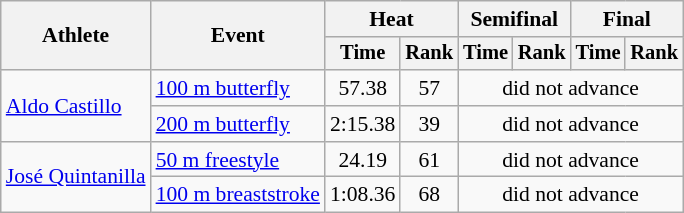<table class=wikitable style="font-size:90%">
<tr>
<th rowspan="2">Athlete</th>
<th rowspan="2">Event</th>
<th colspan="2">Heat</th>
<th colspan="2">Semifinal</th>
<th colspan="2">Final</th>
</tr>
<tr style="font-size:95%">
<th>Time</th>
<th>Rank</th>
<th>Time</th>
<th>Rank</th>
<th>Time</th>
<th>Rank</th>
</tr>
<tr align=center>
<td align=left rowspan=2><a href='#'>Aldo Castillo</a></td>
<td align=left><a href='#'>100 m butterfly</a></td>
<td>57.38</td>
<td>57</td>
<td colspan=4>did not advance</td>
</tr>
<tr align=center>
<td align=left><a href='#'>200 m butterfly</a></td>
<td>2:15.38</td>
<td>39</td>
<td colspan=4>did not advance</td>
</tr>
<tr align=center>
<td align=left rowspan=2><a href='#'>José Quintanilla</a></td>
<td align=left><a href='#'>50 m freestyle</a></td>
<td>24.19</td>
<td>61</td>
<td colspan=4>did not advance</td>
</tr>
<tr align=center>
<td align=left><a href='#'>100 m breaststroke</a></td>
<td>1:08.36</td>
<td>68</td>
<td colspan=4>did not advance</td>
</tr>
</table>
